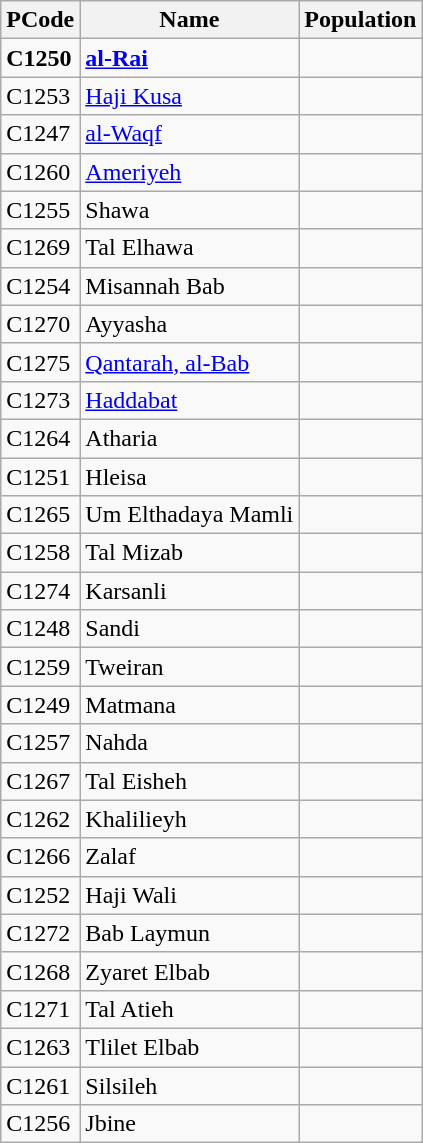<table class="wikitable sortable">
<tr>
<th>PCode</th>
<th>Name</th>
<th>Population</th>
</tr>
<tr>
<td><strong>C1250</strong></td>
<td><strong><a href='#'>al-Rai</a></strong></td>
<td align=right><strong></strong></td>
</tr>
<tr>
<td>C1253</td>
<td><a href='#'>Haji Kusa</a></td>
<td align=right></td>
</tr>
<tr>
<td>C1247</td>
<td><a href='#'>al-Waqf</a></td>
<td align=right></td>
</tr>
<tr>
<td>C1260</td>
<td><a href='#'>Ameriyeh</a></td>
<td align=right></td>
</tr>
<tr>
<td>C1255</td>
<td>Shawa</td>
<td align=right></td>
</tr>
<tr>
<td>C1269</td>
<td>Tal Elhawa</td>
<td align=right></td>
</tr>
<tr>
<td>C1254</td>
<td>Misannah Bab</td>
<td align=right></td>
</tr>
<tr>
<td>C1270</td>
<td>Ayyasha</td>
<td align=right></td>
</tr>
<tr>
<td>C1275</td>
<td><a href='#'>Qantarah, al-Bab</a></td>
<td align=right></td>
</tr>
<tr>
<td>C1273</td>
<td><a href='#'>Haddabat</a></td>
<td align=right></td>
</tr>
<tr>
<td>C1264</td>
<td>Atharia</td>
<td align=right></td>
</tr>
<tr>
<td>C1251</td>
<td>Hleisa</td>
<td align=right></td>
</tr>
<tr>
<td>C1265</td>
<td>Um Elthadaya Mamli</td>
<td align=right></td>
</tr>
<tr>
<td>C1258</td>
<td>Tal Mizab</td>
<td align=right></td>
</tr>
<tr>
<td>C1274</td>
<td>Karsanli</td>
<td align=right></td>
</tr>
<tr>
<td>C1248</td>
<td>Sandi</td>
<td align=right></td>
</tr>
<tr>
<td>C1259</td>
<td>Tweiran</td>
<td align=right></td>
</tr>
<tr>
<td>C1249</td>
<td>Matmana</td>
<td align=right></td>
</tr>
<tr>
<td>C1257</td>
<td>Nahda</td>
<td align=right></td>
</tr>
<tr>
<td>C1267</td>
<td>Tal Eisheh</td>
<td align=right></td>
</tr>
<tr>
<td>C1262</td>
<td>Khalilieyh</td>
<td align=right></td>
</tr>
<tr>
<td>C1266</td>
<td>Zalaf</td>
<td align=right></td>
</tr>
<tr>
<td>C1252</td>
<td>Haji Wali</td>
<td align=right></td>
</tr>
<tr>
<td>C1272</td>
<td>Bab Laymun</td>
<td align=right></td>
</tr>
<tr>
<td>C1268</td>
<td>Zyaret Elbab</td>
<td align=right></td>
</tr>
<tr>
<td>C1271</td>
<td>Tal Atieh</td>
<td align=right></td>
</tr>
<tr>
<td>C1263</td>
<td>Tlilet Elbab</td>
<td align=right></td>
</tr>
<tr>
<td>C1261</td>
<td>Silsileh</td>
<td align=right></td>
</tr>
<tr>
<td>C1256</td>
<td>Jbine</td>
<td align=right></td>
</tr>
</table>
